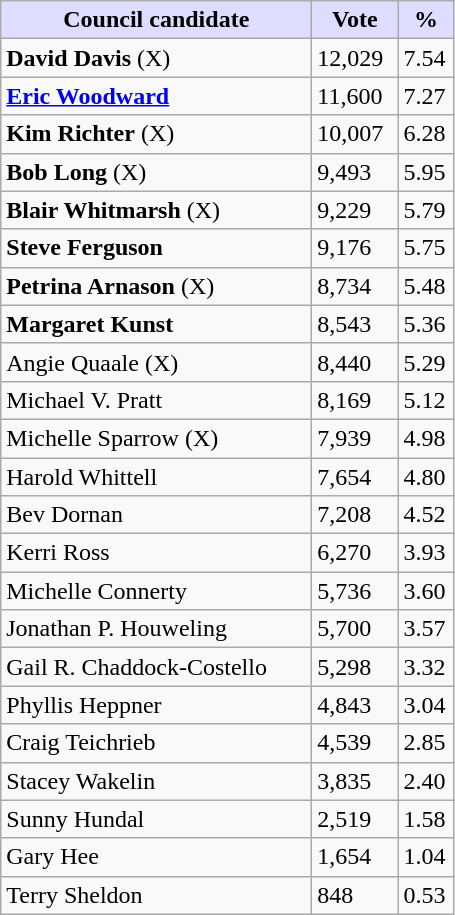<table class="wikitable">
<tr>
<th style="background:#ddf;" width="200px">Council candidate</th>
<th style="background:#ddf;" width="50px">Vote</th>
<th style="background:#ddf;" width="30px">%</th>
</tr>
<tr>
<td><strong>David Davis</strong> (X)</td>
<td>12,029</td>
<td>7.54</td>
</tr>
<tr>
<td><strong><a href='#'>Eric Woodward</a></strong></td>
<td>11,600</td>
<td>7.27</td>
</tr>
<tr>
<td><strong>Kim Richter</strong> (X)</td>
<td>10,007</td>
<td>6.28</td>
</tr>
<tr>
<td><strong>Bob Long</strong> (X)</td>
<td>9,493</td>
<td>5.95</td>
</tr>
<tr>
<td><strong>Blair Whitmarsh</strong> (X)</td>
<td>9,229</td>
<td>5.79</td>
</tr>
<tr>
<td><strong>Steve Ferguson</strong></td>
<td>9,176</td>
<td>5.75</td>
</tr>
<tr>
<td><strong>Petrina Arnason</strong> (X)</td>
<td>8,734</td>
<td>5.48</td>
</tr>
<tr>
<td><strong>Margaret Kunst</strong></td>
<td>8,543</td>
<td>5.36</td>
</tr>
<tr>
<td>Angie Quaale (X)</td>
<td>8,440</td>
<td>5.29</td>
</tr>
<tr>
<td>Michael V. Pratt</td>
<td>8,169</td>
<td>5.12</td>
</tr>
<tr>
<td>Michelle Sparrow (X)</td>
<td>7,939</td>
<td>4.98</td>
</tr>
<tr>
<td>Harold Whittell</td>
<td>7,654</td>
<td>4.80</td>
</tr>
<tr>
<td>Bev Dornan</td>
<td>7,208</td>
<td>4.52</td>
</tr>
<tr>
<td>Kerri Ross</td>
<td>6,270</td>
<td>3.93</td>
</tr>
<tr>
<td>Michelle Connerty</td>
<td>5,736</td>
<td>3.60</td>
</tr>
<tr>
<td>Jonathan P. Houweling</td>
<td>5,700</td>
<td>3.57</td>
</tr>
<tr>
<td>Gail R. Chaddock-Costello</td>
<td>5,298</td>
<td>3.32</td>
</tr>
<tr>
<td>Phyllis Heppner</td>
<td>4,843</td>
<td>3.04</td>
</tr>
<tr>
<td>Craig Teichrieb</td>
<td>4,539</td>
<td>2.85</td>
</tr>
<tr>
<td>Stacey Wakelin</td>
<td>3,835</td>
<td>2.40</td>
</tr>
<tr>
<td>Sunny Hundal</td>
<td>2,519</td>
<td>1.58</td>
</tr>
<tr>
<td>Gary Hee</td>
<td>1,654</td>
<td>1.04</td>
</tr>
<tr>
<td>Terry Sheldon</td>
<td>848</td>
<td>0.53</td>
</tr>
</table>
